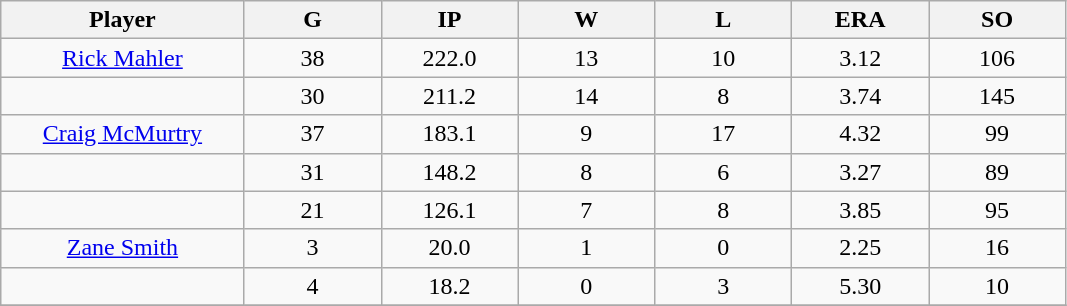<table class="wikitable sortable">
<tr>
<th bgcolor="#DDDDFF" width="16%">Player</th>
<th bgcolor="#DDDDFF" width="9%">G</th>
<th bgcolor="#DDDDFF" width="9%">IP</th>
<th bgcolor="#DDDDFF" width="9%">W</th>
<th bgcolor="#DDDDFF" width="9%">L</th>
<th bgcolor="#DDDDFF" width="9%">ERA</th>
<th bgcolor="#DDDDFF" width="9%">SO</th>
</tr>
<tr align="center">
<td><a href='#'>Rick Mahler</a></td>
<td>38</td>
<td>222.0</td>
<td>13</td>
<td>10</td>
<td>3.12</td>
<td>106</td>
</tr>
<tr align=center>
<td></td>
<td>30</td>
<td>211.2</td>
<td>14</td>
<td>8</td>
<td>3.74</td>
<td>145</td>
</tr>
<tr align="center">
<td><a href='#'>Craig McMurtry</a></td>
<td>37</td>
<td>183.1</td>
<td>9</td>
<td>17</td>
<td>4.32</td>
<td>99</td>
</tr>
<tr align=center>
<td></td>
<td>31</td>
<td>148.2</td>
<td>8</td>
<td>6</td>
<td>3.27</td>
<td>89</td>
</tr>
<tr align="center">
<td></td>
<td>21</td>
<td>126.1</td>
<td>7</td>
<td>8</td>
<td>3.85</td>
<td>95</td>
</tr>
<tr align="center">
<td><a href='#'>Zane Smith</a></td>
<td>3</td>
<td>20.0</td>
<td>1</td>
<td>0</td>
<td>2.25</td>
<td>16</td>
</tr>
<tr align=center>
<td></td>
<td>4</td>
<td>18.2</td>
<td>0</td>
<td>3</td>
<td>5.30</td>
<td>10</td>
</tr>
<tr align="center">
</tr>
</table>
